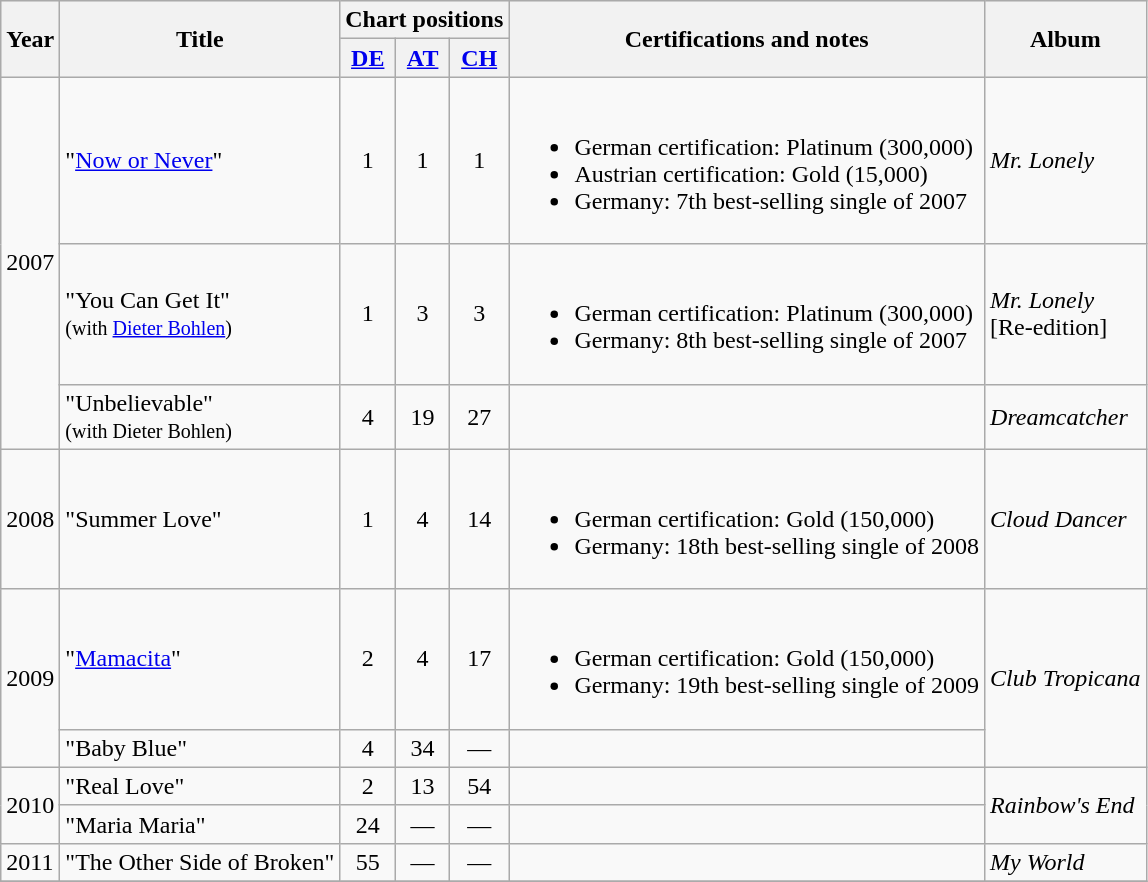<table class="wikitable">
<tr style="background-color:#efefef;">
<th rowspan="2">Year</th>
<th rowspan="2">Title</th>
<th colspan="3">Chart positions</th>
<th rowspan="2">Certifications and notes</th>
<th rowspan="2">Album</th>
</tr>
<tr style="background-color:#efefef;">
<th><a href='#'>DE</a><br></th>
<th><a href='#'>AT</a><br></th>
<th><a href='#'>CH</a><br></th>
</tr>
<tr>
<td rowspan=3>2007</td>
<td>"<a href='#'>Now or Never</a>"</td>
<td align="center">1</td>
<td align="center">1</td>
<td align="center">1</td>
<td><br><ul><li>German certification: Platinum (300,000)</li><li>Austrian certification: Gold (15,000)</li><li>Germany: 7th best-selling single of 2007 </li></ul></td>
<td><em>Mr. Lonely</em></td>
</tr>
<tr>
<td>"You Can Get It"<br><small>(with <a href='#'>Dieter Bohlen</a>)</small></td>
<td align="center">1</td>
<td align="center">3</td>
<td align="center">3</td>
<td><br><ul><li>German certification: Platinum (300,000)</li><li>Germany: 8th best-selling single of 2007 </li></ul></td>
<td><em>Mr. Lonely</em> <br>[Re-edition]</td>
</tr>
<tr>
<td>"Unbelievable"<br><small>(with Dieter Bohlen)</small></td>
<td align="center">4</td>
<td align="center">19</td>
<td align="center">27</td>
<td></td>
<td><em>Dreamcatcher</em></td>
</tr>
<tr>
<td>2008</td>
<td>"Summer Love"</td>
<td align="center">1</td>
<td align="center">4</td>
<td align="center">14</td>
<td><br><ul><li>German certification: Gold (150,000)</li><li>Germany: 18th best-selling single of 2008 </li></ul></td>
<td><em>Cloud Dancer</em></td>
</tr>
<tr>
<td rowspan=2>2009</td>
<td>"<a href='#'>Mamacita</a>"</td>
<td align="center">2</td>
<td align="center">4</td>
<td align="center">17</td>
<td><br><ul><li>German certification: Gold (150,000)</li><li>Germany: 19th best-selling single of 2009 </li></ul></td>
<td rowspan=2><em>Club Tropicana</em></td>
</tr>
<tr>
<td>"Baby Blue"</td>
<td align="center">4</td>
<td align="center">34</td>
<td align="center">—</td>
<td></td>
</tr>
<tr>
<td rowspan=2>2010</td>
<td>"Real Love"</td>
<td align="center">2</td>
<td align="center">13</td>
<td align="center">54</td>
<td></td>
<td rowspan=2><em>Rainbow's End</em></td>
</tr>
<tr>
<td>"Maria Maria"</td>
<td align="center">24</td>
<td align="center">—</td>
<td align="center">—</td>
<td></td>
</tr>
<tr>
<td>2011</td>
<td>"The Other Side of Broken"</td>
<td align="center">55</td>
<td align="center">—</td>
<td align="center">—</td>
<td></td>
<td><em>My World</em></td>
</tr>
<tr>
</tr>
</table>
